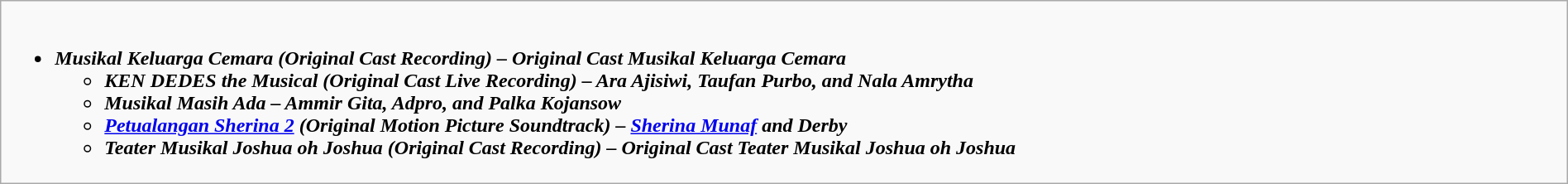<table class="wikitable" width="100%">
<tr>
<td style="vertical-align:top;" width="50%"><br><ul><li><strong><em>Musikal Keluarga Cemara (Original Cast Recording)<em> – Original Cast Musikal Keluarga Cemara<strong><ul><li></em>KEN DEDES the Musical (Original Cast Live Recording)<em> – Ara Ajisiwi, Taufan Purbo, and Nala Amrytha</li><li></em>Musikal Masih Ada<em> – Ammir Gita, Adpro, and Palka Kojansow</li><li></em><a href='#'>Petualangan Sherina 2</a> (Original Motion Picture Soundtrack)<em> – <a href='#'>Sherina Munaf</a> and Derby</li><li></em>Teater Musikal Joshua oh Joshua (Original Cast Recording)<em> – Original Cast Teater Musikal Joshua oh Joshua</li></ul></li></ul></td>
</tr>
</table>
